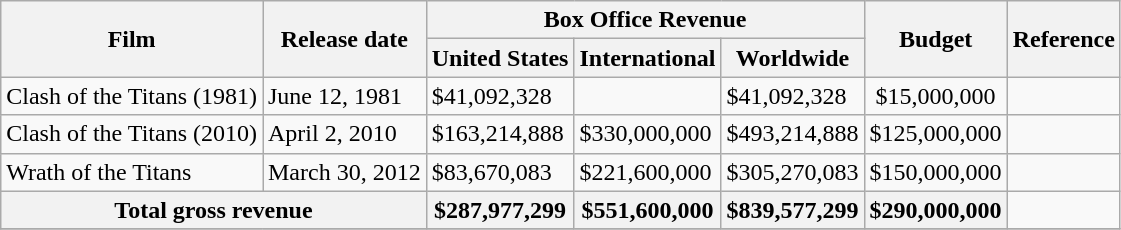<table class="wikitable" border="1">
<tr>
<th rowspan="2" align="center">Film</th>
<th rowspan="2" align="center">Release date</th>
<th colspan="3" align="center">Box Office Revenue</th>
<th rowspan="2" align="center">Budget</th>
<th rowspan="2" align="center">Reference</th>
</tr>
<tr>
<th align="center">United States</th>
<th align="center">International</th>
<th align="center">Worldwide</th>
</tr>
<tr>
<td>Clash of the Titans (1981)</td>
<td>June 12, 1981</td>
<td>$41,092,328</td>
<td></td>
<td>$41,092,328</td>
<td align="center">$15,000,000</td>
<td align="center"></td>
</tr>
<tr>
<td>Clash of the Titans (2010)</td>
<td>April 2, 2010</td>
<td>$163,214,888</td>
<td>$330,000,000</td>
<td>$493,214,888</td>
<td align="center">$125,000,000</td>
<td align="center"></td>
</tr>
<tr>
<td>Wrath of the Titans</td>
<td>March 30, 2012</td>
<td>$83,670,083</td>
<td>$221,600,000</td>
<td>$305,270,083</td>
<td align="center">$150,000,000</td>
<td align="center"></td>
</tr>
<tr>
<th colspan=2 align="center">Total gross revenue</th>
<th>$287,977,299</th>
<th>$551,600,000</th>
<th>$839,577,299</th>
<th align="center">$290,000,000</th>
<td></td>
</tr>
<tr>
</tr>
</table>
